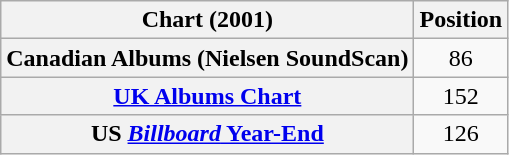<table class="wikitable sortable plainrowheaders" style="text-align:center;">
<tr>
<th scope="col">Chart (2001)</th>
<th scope="col">Position</th>
</tr>
<tr>
<th scope="row">Canadian Albums (Nielsen SoundScan)</th>
<td>86</td>
</tr>
<tr>
<th scope="row"><a href='#'>UK Albums Chart</a></th>
<td>152</td>
</tr>
<tr>
<th scope="row">US <a href='#'><em>Billboard</em> Year-End</a></th>
<td>126</td>
</tr>
</table>
